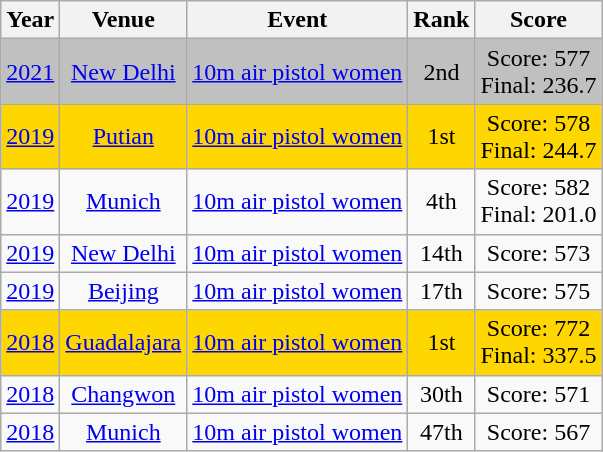<table Class="wikitable sortable" style="text-align:center;">
<tr>
<th>Year</th>
<th>Venue</th>
<th>Event</th>
<th>Rank</th>
<th>Score</th>
</tr>
<tr bgcolor=silver>
<td><a href='#'>2021</a></td>
<td><a href='#'>New Delhi</a></td>
<td><a href='#'>10m air pistol women</a></td>
<td>2nd</td>
<td>Score: 577<br>Final: 236.7</td>
</tr>
<tr bgcolor=gold>
<td><a href='#'>2019</a></td>
<td><a href='#'>Putian</a></td>
<td><a href='#'>10m air pistol women</a></td>
<td>1st</td>
<td>Score: 578<br>Final: 244.7</td>
</tr>
<tr>
<td><a href='#'>2019</a></td>
<td><a href='#'>Munich</a></td>
<td><a href='#'>10m air pistol women</a></td>
<td>4th</td>
<td>Score: 582<br>Final: 201.0</td>
</tr>
<tr>
<td><a href='#'>2019</a></td>
<td><a href='#'>New Delhi</a></td>
<td><a href='#'>10m air pistol women</a></td>
<td>14th</td>
<td>Score: 573</td>
</tr>
<tr>
<td><a href='#'>2019</a></td>
<td><a href='#'>Beijing</a></td>
<td><a href='#'>10m air pistol women</a></td>
<td>17th</td>
<td>Score: 575</td>
</tr>
<tr bgcolor=gold>
<td><a href='#'>2018</a></td>
<td><a href='#'>Guadalajara</a></td>
<td><a href='#'>10m air pistol women</a></td>
<td>1st</td>
<td>Score: 772<br>Final: 337.5</td>
</tr>
<tr>
<td><a href='#'>2018</a></td>
<td><a href='#'>Changwon</a></td>
<td><a href='#'>10m air pistol women</a></td>
<td>30th</td>
<td>Score: 571</td>
</tr>
<tr>
<td><a href='#'>2018</a></td>
<td><a href='#'>Munich</a></td>
<td><a href='#'>10m air pistol women</a></td>
<td>47th</td>
<td>Score: 567</td>
</tr>
</table>
